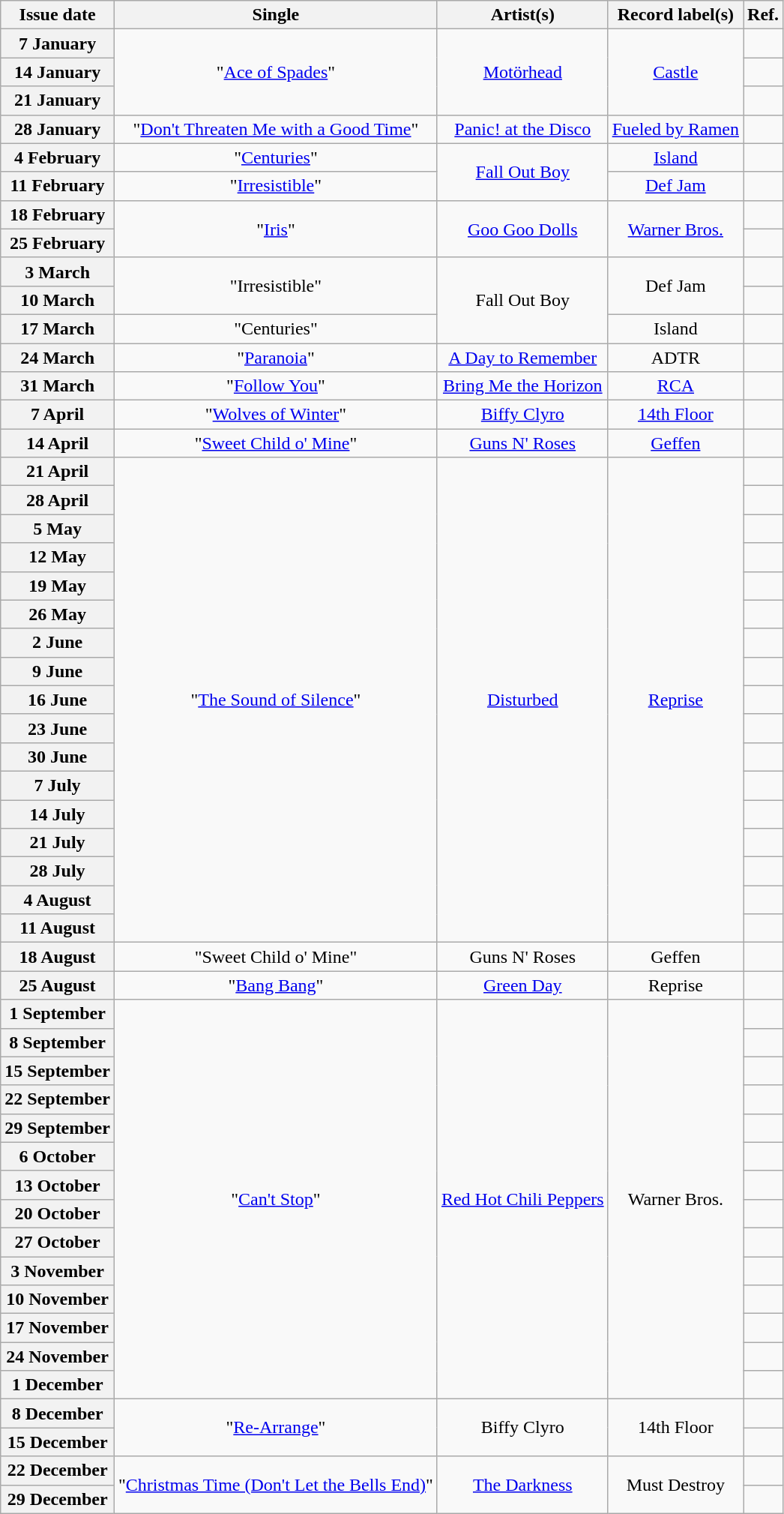<table class="wikitable plainrowheaders" style="text-align:center">
<tr>
<th scope="col">Issue date</th>
<th scope="col">Single</th>
<th scope="col">Artist(s)</th>
<th scope="col">Record label(s)</th>
<th scope="col">Ref.</th>
</tr>
<tr>
<th scope="row">7 January</th>
<td rowspan="3">"<a href='#'>Ace of Spades</a>"</td>
<td rowspan="3"><a href='#'>Motörhead</a></td>
<td rowspan="3"><a href='#'>Castle</a></td>
<td></td>
</tr>
<tr>
<th scope="row">14 January</th>
<td></td>
</tr>
<tr>
<th scope="row">21 January</th>
<td></td>
</tr>
<tr>
<th scope="row">28 January</th>
<td>"<a href='#'>Don't Threaten Me with a Good Time</a>"</td>
<td><a href='#'>Panic! at the Disco</a></td>
<td><a href='#'>Fueled by Ramen</a></td>
<td></td>
</tr>
<tr>
<th scope="row">4 February</th>
<td>"<a href='#'>Centuries</a>"</td>
<td rowspan="2"><a href='#'>Fall Out Boy</a></td>
<td><a href='#'>Island</a></td>
<td></td>
</tr>
<tr>
<th scope="row">11 February</th>
<td>"<a href='#'>Irresistible</a>"</td>
<td><a href='#'>Def Jam</a></td>
<td></td>
</tr>
<tr>
<th scope="row">18 February</th>
<td rowspan="2">"<a href='#'>Iris</a>"</td>
<td rowspan="2"><a href='#'>Goo Goo Dolls</a></td>
<td rowspan="2"><a href='#'>Warner Bros.</a></td>
<td></td>
</tr>
<tr>
<th scope="row">25 February</th>
<td></td>
</tr>
<tr>
<th scope="row">3 March</th>
<td rowspan="2">"Irresistible"</td>
<td rowspan="3">Fall Out Boy</td>
<td rowspan="2">Def Jam</td>
<td></td>
</tr>
<tr>
<th scope="row">10 March</th>
<td></td>
</tr>
<tr>
<th scope="row">17 March</th>
<td>"Centuries"</td>
<td>Island</td>
<td></td>
</tr>
<tr>
<th scope="row">24 March</th>
<td>"<a href='#'>Paranoia</a>"</td>
<td><a href='#'>A Day to Remember</a></td>
<td>ADTR</td>
<td></td>
</tr>
<tr>
<th scope="row">31 March</th>
<td>"<a href='#'>Follow You</a>"</td>
<td><a href='#'>Bring Me the Horizon</a></td>
<td><a href='#'>RCA</a></td>
<td></td>
</tr>
<tr>
<th scope="row">7 April</th>
<td>"<a href='#'>Wolves of Winter</a>"</td>
<td><a href='#'>Biffy Clyro</a></td>
<td><a href='#'>14th Floor</a></td>
<td></td>
</tr>
<tr>
<th scope="row">14 April</th>
<td>"<a href='#'>Sweet Child o' Mine</a>"</td>
<td><a href='#'>Guns N' Roses</a></td>
<td><a href='#'>Geffen</a></td>
<td></td>
</tr>
<tr>
<th scope="row">21 April</th>
<td rowspan="17">"<a href='#'>The Sound of Silence</a>"</td>
<td rowspan="17"><a href='#'>Disturbed</a></td>
<td rowspan="17"><a href='#'>Reprise</a></td>
<td></td>
</tr>
<tr>
<th scope="row">28 April</th>
<td></td>
</tr>
<tr>
<th scope="row">5 May</th>
<td></td>
</tr>
<tr>
<th scope="row">12 May</th>
<td></td>
</tr>
<tr>
<th scope="row">19 May</th>
<td></td>
</tr>
<tr>
<th scope="row">26 May</th>
<td></td>
</tr>
<tr>
<th scope="row">2 June</th>
<td></td>
</tr>
<tr>
<th scope="row">9 June</th>
<td></td>
</tr>
<tr>
<th scope="row">16 June</th>
<td></td>
</tr>
<tr>
<th scope="row">23 June</th>
<td></td>
</tr>
<tr>
<th scope="row">30 June</th>
<td></td>
</tr>
<tr>
<th scope="row">7 July</th>
<td></td>
</tr>
<tr>
<th scope="row">14 July</th>
<td></td>
</tr>
<tr>
<th scope="row">21 July</th>
<td></td>
</tr>
<tr>
<th scope="row">28 July</th>
<td></td>
</tr>
<tr>
<th scope="row">4 August</th>
<td></td>
</tr>
<tr>
<th scope="row">11 August</th>
<td></td>
</tr>
<tr>
<th scope="row">18 August</th>
<td>"Sweet Child o' Mine"</td>
<td>Guns N' Roses</td>
<td>Geffen</td>
<td></td>
</tr>
<tr>
<th scope="row">25 August</th>
<td>"<a href='#'>Bang Bang</a>"</td>
<td><a href='#'>Green Day</a></td>
<td>Reprise</td>
<td></td>
</tr>
<tr>
<th scope="row">1 September</th>
<td rowspan="14">"<a href='#'>Can't Stop</a>"</td>
<td rowspan="14"><a href='#'>Red Hot Chili Peppers</a></td>
<td rowspan="14">Warner Bros.</td>
<td></td>
</tr>
<tr>
<th scope="row">8 September</th>
<td></td>
</tr>
<tr>
<th scope="row">15 September</th>
<td></td>
</tr>
<tr>
<th scope="row">22 September</th>
<td></td>
</tr>
<tr>
<th scope="row">29 September</th>
<td></td>
</tr>
<tr>
<th scope="row">6 October</th>
<td></td>
</tr>
<tr>
<th scope="row">13 October</th>
<td></td>
</tr>
<tr>
<th scope="row">20 October</th>
<td></td>
</tr>
<tr>
<th scope="row">27 October</th>
<td></td>
</tr>
<tr>
<th scope="row">3 November</th>
<td></td>
</tr>
<tr>
<th scope="row">10 November</th>
<td></td>
</tr>
<tr>
<th scope="row">17 November</th>
<td></td>
</tr>
<tr>
<th scope="row">24 November</th>
<td></td>
</tr>
<tr>
<th scope="row">1 December</th>
<td></td>
</tr>
<tr>
<th scope="row">8 December</th>
<td rowspan="2">"<a href='#'>Re-Arrange</a>"</td>
<td rowspan="2">Biffy Clyro</td>
<td rowspan="2">14th Floor</td>
<td></td>
</tr>
<tr>
<th scope="row">15 December</th>
<td></td>
</tr>
<tr>
<th scope="row">22 December</th>
<td rowspan="2">"<a href='#'>Christmas Time (Don't Let the Bells End)</a>"</td>
<td rowspan="2"><a href='#'>The Darkness</a></td>
<td rowspan="2">Must Destroy</td>
<td></td>
</tr>
<tr>
<th scope="row">29 December</th>
<td></td>
</tr>
</table>
